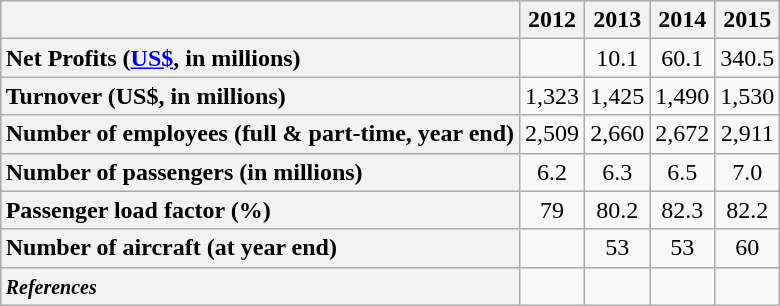<table class="wikitable" style="text-align:center;margin:auto;">
<tr>
<th></th>
<th>2012</th>
<th>2013</th>
<th>2014</th>
<th>2015</th>
</tr>
<tr>
<th style="text-align:left;">Net Profits (<a href='#'>US$</a>, in millions)</th>
<td></td>
<td>10.1</td>
<td>60.1</td>
<td align=center>340.5</td>
</tr>
<tr>
<th style="text-align:left;">Turnover (US$, in millions)</th>
<td>1,323</td>
<td>1,425</td>
<td>1,490</td>
<td align=center>1,530</td>
</tr>
<tr>
<th style="text-align:left;">Number of employees (full & part-time, year end)</th>
<td>2,509</td>
<td>2,660</td>
<td>2,672</td>
<td align=center>2,911</td>
</tr>
<tr>
<th style="text-align:left;">Number of passengers (in millions)</th>
<td align=center>6.2</td>
<td align=center>6.3</td>
<td align=center>6.5</td>
<td align=center>7.0</td>
</tr>
<tr>
<th style="text-align:left;">Passenger load factor (%)</th>
<td align=center>79</td>
<td align=center>80.2</td>
<td align=center>82.3</td>
<td align=center>82.2</td>
</tr>
<tr>
<th style="text-align:left;">Number of aircraft (at year end)</th>
<td align=center></td>
<td align=center>53</td>
<td align=center>53</td>
<td align=center>60</td>
</tr>
<tr>
<th style="text-align:left;"><small><em>References</em></small></th>
<td align=center></td>
<td align=center><br></td>
<td align=center></td>
<td align=center></td>
</tr>
</table>
